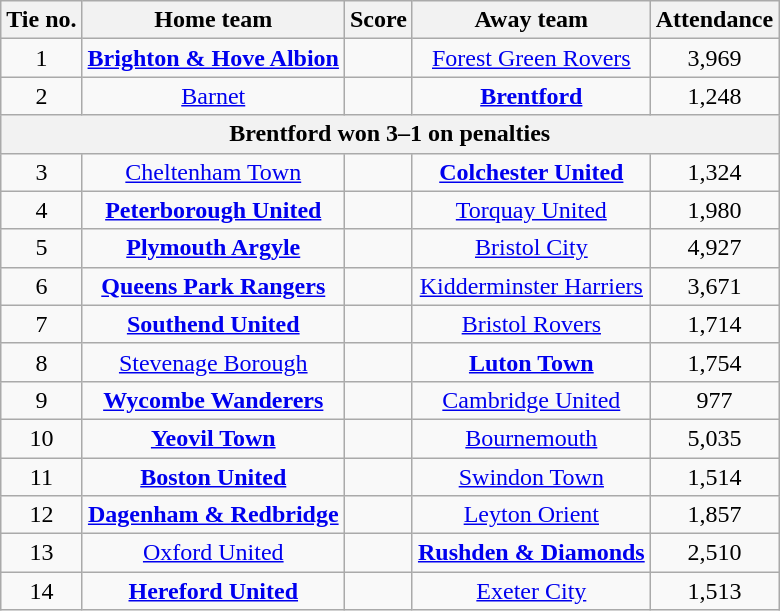<table class="wikitable" style="text-align: center">
<tr>
<th>Tie no.</th>
<th>Home team</th>
<th>Score</th>
<th>Away team</th>
<th>Attendance</th>
</tr>
<tr>
<td>1</td>
<td><strong><a href='#'>Brighton & Hove Albion</a></strong></td>
<td> </td>
<td><a href='#'>Forest Green Rovers</a></td>
<td>3,969</td>
</tr>
<tr>
<td>2</td>
<td><a href='#'>Barnet</a></td>
<td> </td>
<td><strong><a href='#'>Brentford</a></strong></td>
<td>1,248</td>
</tr>
<tr>
<th colspan=5>Brentford won 3–1 on penalties</th>
</tr>
<tr>
<td>3</td>
<td><a href='#'>Cheltenham Town</a></td>
<td> </td>
<td><strong><a href='#'>Colchester United</a></strong></td>
<td>1,324</td>
</tr>
<tr>
<td>4</td>
<td><strong><a href='#'>Peterborough United</a></strong></td>
<td> </td>
<td><a href='#'>Torquay United</a></td>
<td>1,980</td>
</tr>
<tr>
<td>5</td>
<td><strong><a href='#'>Plymouth Argyle</a></strong></td>
<td> </td>
<td><a href='#'>Bristol City</a></td>
<td>4,927</td>
</tr>
<tr>
<td>6</td>
<td><strong><a href='#'>Queens Park Rangers</a></strong></td>
<td> </td>
<td><a href='#'>Kidderminster Harriers</a></td>
<td>3,671</td>
</tr>
<tr>
<td>7</td>
<td><strong><a href='#'>Southend United</a></strong></td>
<td> </td>
<td><a href='#'>Bristol Rovers</a></td>
<td>1,714</td>
</tr>
<tr>
<td>8</td>
<td><a href='#'>Stevenage Borough</a></td>
<td> </td>
<td><strong><a href='#'>Luton Town</a></strong></td>
<td>1,754</td>
</tr>
<tr>
<td>9</td>
<td><strong><a href='#'>Wycombe Wanderers</a></strong></td>
<td> </td>
<td><a href='#'>Cambridge United</a></td>
<td>977</td>
</tr>
<tr>
<td>10</td>
<td><strong><a href='#'>Yeovil Town</a></strong></td>
<td> </td>
<td><a href='#'>Bournemouth</a></td>
<td>5,035</td>
</tr>
<tr>
<td>11</td>
<td><strong><a href='#'>Boston United</a></strong></td>
<td> </td>
<td><a href='#'>Swindon Town</a></td>
<td>1,514</td>
</tr>
<tr>
<td>12</td>
<td><strong><a href='#'>Dagenham & Redbridge</a></strong></td>
<td> </td>
<td><a href='#'>Leyton Orient</a></td>
<td>1,857</td>
</tr>
<tr>
<td>13</td>
<td><a href='#'>Oxford United</a></td>
<td> </td>
<td><strong><a href='#'>Rushden & Diamonds</a></strong></td>
<td>2,510</td>
</tr>
<tr>
<td>14</td>
<td><strong><a href='#'>Hereford United</a></strong></td>
<td> </td>
<td><a href='#'>Exeter City</a></td>
<td>1,513</td>
</tr>
</table>
